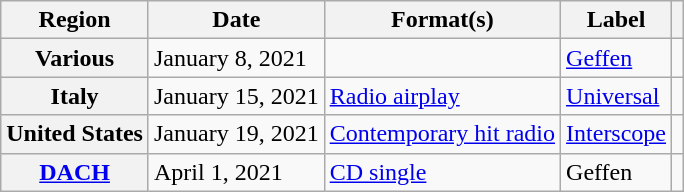<table class="wikitable plainrowheaders">
<tr>
<th scope="col">Region</th>
<th scope="col">Date</th>
<th scope="col">Format(s)</th>
<th scope="col">Label</th>
<th scope="col"></th>
</tr>
<tr>
<th scope="row">Various</th>
<td>January 8, 2021</td>
<td></td>
<td><a href='#'>Geffen</a></td>
<td style="text-align:center;"></td>
</tr>
<tr>
<th scope="row">Italy</th>
<td>January 15, 2021</td>
<td><a href='#'>Radio airplay</a></td>
<td><a href='#'>Universal</a></td>
<td style="text-align:center;"></td>
</tr>
<tr>
<th scope="row">United States</th>
<td>January 19, 2021</td>
<td><a href='#'>Contemporary hit radio</a></td>
<td><a href='#'>Interscope</a></td>
<td style="text-align:center;"></td>
</tr>
<tr>
<th scope="row"><a href='#'>DACH</a></th>
<td>April 1, 2021</td>
<td><a href='#'>CD single</a></td>
<td>Geffen</td>
<td style="text-align:center;"></td>
</tr>
</table>
